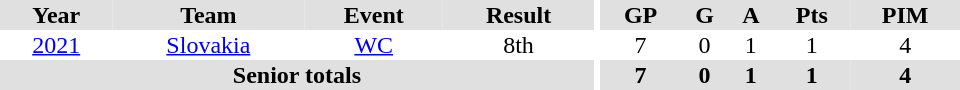<table border="0" cellpadding="1" cellspacing="0" ID="Table3" style="text-align:center; width:40em">
<tr ALIGN="center" bgcolor="#e0e0e0">
<th>Year</th>
<th>Team</th>
<th>Event</th>
<th>Result</th>
<th rowspan="99" bgcolor="#ffffff"></th>
<th>GP</th>
<th>G</th>
<th>A</th>
<th>Pts</th>
<th>PIM</th>
</tr>
<tr>
<td><a href='#'>2021</a></td>
<td><a href='#'>Slovakia</a></td>
<td><a href='#'>WC</a></td>
<td>8th</td>
<td>7</td>
<td>0</td>
<td>1</td>
<td>1</td>
<td>4</td>
</tr>
<tr bgcolor="#e0e0e0">
<th colspan="4">Senior totals</th>
<th>7</th>
<th>0</th>
<th>1</th>
<th>1</th>
<th>4</th>
</tr>
</table>
